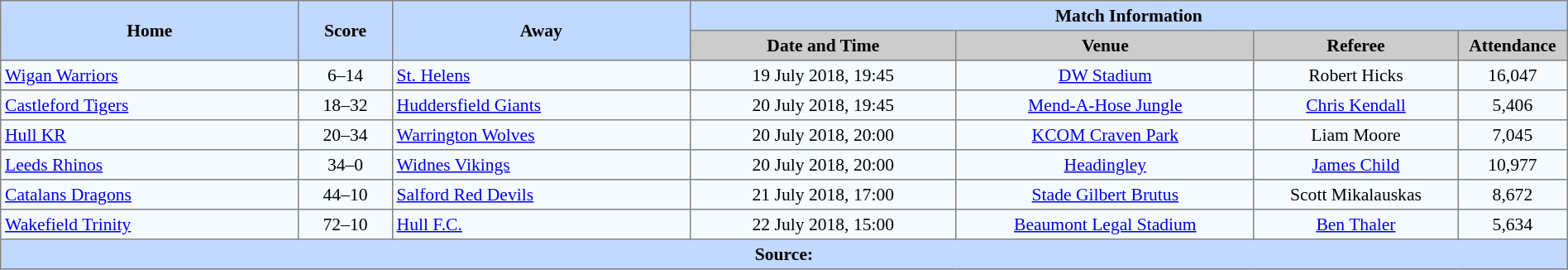<table border=1 style="border-collapse:collapse; font-size:90%; text-align:center;" cellpadding=3 cellspacing=0 width=100%>
<tr bgcolor=#C1D8FF>
<th rowspan=2 width=19%>Home</th>
<th rowspan=2 width=6%>Score</th>
<th rowspan=2 width=19%>Away</th>
<th colspan=4>Match Information</th>
</tr>
<tr bgcolor=#CCCCCC>
<th width=17%>Date and Time</th>
<th width=19%>Venue</th>
<th width=13%>Referee</th>
<th width=7%>Attendance</th>
</tr>
<tr bgcolor=#F5FAFF>
<td align=left> <a href='#'>Wigan Warriors</a></td>
<td>6–14</td>
<td align=left> <a href='#'>St. Helens</a></td>
<td>19 July 2018, 19:45</td>
<td><a href='#'>DW Stadium</a></td>
<td>Robert Hicks</td>
<td>16,047</td>
</tr>
<tr bgcolor=#F5FAFF>
<td align=left> <a href='#'>Castleford Tigers</a></td>
<td>18–32</td>
<td align=left> <a href='#'>Huddersfield Giants</a></td>
<td>20 July 2018, 19:45</td>
<td><a href='#'>Mend-A-Hose Jungle</a></td>
<td><a href='#'>Chris Kendall</a></td>
<td>5,406</td>
</tr>
<tr bgcolor=#F5FAFF>
<td align=left> <a href='#'>Hull KR</a></td>
<td>20–34</td>
<td align=left> <a href='#'>Warrington Wolves</a></td>
<td>20 July 2018, 20:00</td>
<td><a href='#'>KCOM Craven Park</a></td>
<td>Liam Moore</td>
<td>7,045</td>
</tr>
<tr bgcolor=#F5FAFF>
<td align=left> <a href='#'>Leeds Rhinos</a></td>
<td>34–0</td>
<td align=left> <a href='#'>Widnes Vikings</a></td>
<td>20 July 2018, 20:00</td>
<td><a href='#'>Headingley</a></td>
<td><a href='#'>James Child</a></td>
<td>10,977</td>
</tr>
<tr bgcolor=#F5FAFF>
<td align=left> <a href='#'>Catalans Dragons</a></td>
<td>44–10</td>
<td align=left> <a href='#'>Salford Red Devils</a></td>
<td>21 July 2018, 17:00</td>
<td><a href='#'>Stade Gilbert Brutus</a></td>
<td>Scott Mikalauskas</td>
<td>8,672</td>
</tr>
<tr bgcolor=#F5FAFF>
<td align=left> <a href='#'>Wakefield Trinity</a></td>
<td>72–10</td>
<td align=left> <a href='#'>Hull F.C.</a></td>
<td>22 July 2018, 15:00</td>
<td><a href='#'>Beaumont Legal Stadium</a></td>
<td><a href='#'>Ben Thaler</a></td>
<td>5,634</td>
</tr>
<tr style="background:#c1d8ff;">
<th colspan=7>Source:</th>
</tr>
</table>
